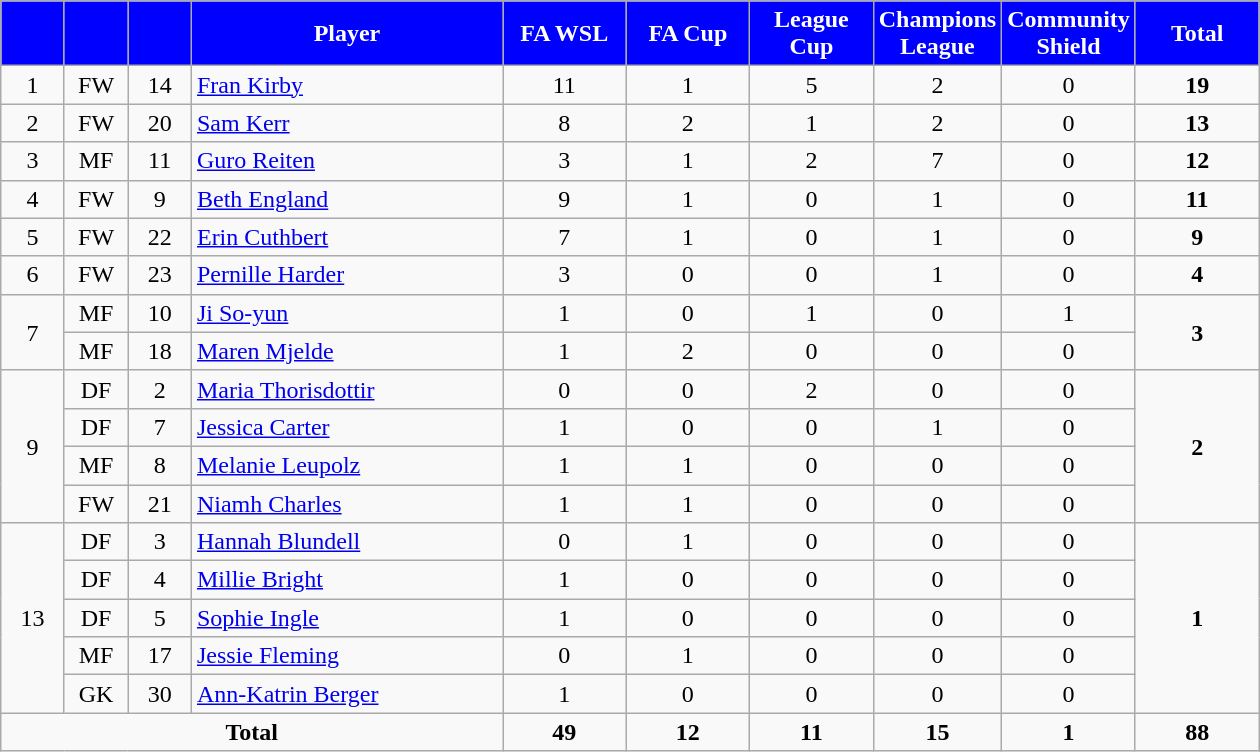<table class="wikitable" style="text-align:center;">
<tr>
<th style="background:#00f; color:white; width:35px;"></th>
<th style="background:#00f; color:white; width:35px;"></th>
<th style="background:#00f; color:white; width:35px;"></th>
<th style="background:#00f; color:white; width:200px;">Player</th>
<th style="background:#00f; color:white; width:75px;">FA WSL</th>
<th style="background:#00f; color:white; width:75px;">FA Cup</th>
<th style="background:#00f; color:white; width:75px;">League Cup</th>
<th style="background:#00f; color:white; width:75px;">Champions League</th>
<th style="background:#00f; color:white; width:75px;">Community Shield</th>
<th style="background:#00f; color:white; width:75px;">Total</th>
</tr>
<tr>
<td rowspan="1">1</td>
<td>FW</td>
<td>14</td>
<td align=left> <a href='#'>Fran Kirby</a></td>
<td>11</td>
<td>1</td>
<td>5</td>
<td>2</td>
<td>0</td>
<td><strong>19</strong></td>
</tr>
<tr>
<td rowspan="1">2</td>
<td>FW</td>
<td>20</td>
<td align="left"> <a href='#'>Sam Kerr</a></td>
<td>8</td>
<td>2</td>
<td>1</td>
<td>2</td>
<td>0</td>
<td><strong>13</strong></td>
</tr>
<tr>
<td rowspan="1">3</td>
<td>MF</td>
<td>11</td>
<td align="left"> <a href='#'>Guro Reiten</a></td>
<td>3</td>
<td>1</td>
<td>2</td>
<td>7</td>
<td>0</td>
<td><strong>12</strong></td>
</tr>
<tr>
<td rowspan="1">4</td>
<td>FW</td>
<td>9</td>
<td align=left> <a href='#'>Beth England</a></td>
<td>9</td>
<td>1</td>
<td>0</td>
<td>1</td>
<td>0</td>
<td><strong>11</strong></td>
</tr>
<tr>
<td rowspan="1">5</td>
<td>FW</td>
<td>22</td>
<td align=left> <a href='#'>Erin Cuthbert</a></td>
<td>7</td>
<td>1</td>
<td>0</td>
<td>1</td>
<td>0</td>
<td><strong>9</strong></td>
</tr>
<tr>
<td rowspan="1">6</td>
<td>FW</td>
<td>23</td>
<td align=left> <a href='#'>Pernille Harder</a></td>
<td>3</td>
<td>0</td>
<td>0</td>
<td>1</td>
<td>0</td>
<td><strong>4</strong></td>
</tr>
<tr>
<td rowspan="2">7</td>
<td>MF</td>
<td>10</td>
<td align="left"> <a href='#'>Ji So-yun</a></td>
<td>1</td>
<td>0</td>
<td>1</td>
<td>0</td>
<td>1</td>
<td rowspan="2"><strong>3</strong></td>
</tr>
<tr>
<td>MF</td>
<td>18</td>
<td align="left"> <a href='#'>Maren Mjelde</a></td>
<td>1</td>
<td>2</td>
<td>0</td>
<td>0</td>
<td>0</td>
</tr>
<tr>
<td rowspan="4">9</td>
<td>DF</td>
<td>2</td>
<td align="left"> <a href='#'>Maria Thorisdottir</a></td>
<td>0</td>
<td>0</td>
<td>2</td>
<td>0</td>
<td>0</td>
<td rowspan="4"><strong>2</strong></td>
</tr>
<tr>
<td>DF</td>
<td>7</td>
<td align="left"> <a href='#'>Jessica Carter</a></td>
<td>1</td>
<td>0</td>
<td>0</td>
<td>1</td>
<td>0</td>
</tr>
<tr>
<td>MF</td>
<td>8</td>
<td align="left"> <a href='#'>Melanie Leupolz</a></td>
<td>1</td>
<td>1</td>
<td>0</td>
<td>0</td>
<td>0</td>
</tr>
<tr>
<td>FW</td>
<td>21</td>
<td align="left"> <a href='#'>Niamh Charles</a></td>
<td>1</td>
<td>1</td>
<td>0</td>
<td>0</td>
<td>0</td>
</tr>
<tr>
<td rowspan="5">13</td>
<td>DF</td>
<td>3</td>
<td align="left"> <a href='#'>Hannah Blundell</a></td>
<td>0</td>
<td>1</td>
<td>0</td>
<td>0</td>
<td>0</td>
<td rowspan="5"><strong>1</strong></td>
</tr>
<tr>
<td>DF</td>
<td>4</td>
<td align="left"> <a href='#'>Millie Bright</a></td>
<td>1</td>
<td>0</td>
<td>0</td>
<td>0</td>
<td>0</td>
</tr>
<tr>
<td>DF</td>
<td>5</td>
<td align="left"> <a href='#'>Sophie Ingle</a></td>
<td>1</td>
<td>0</td>
<td>0</td>
<td>0</td>
<td>0</td>
</tr>
<tr>
<td>MF</td>
<td>17</td>
<td align="left"> <a href='#'>Jessie Fleming</a></td>
<td>0</td>
<td>1</td>
<td>0</td>
<td>0</td>
<td>0</td>
</tr>
<tr>
<td>GK</td>
<td>30</td>
<td align="left"> <a href='#'>Ann-Katrin Berger</a></td>
<td>1</td>
<td>0</td>
<td>0</td>
<td>0</td>
<td>0</td>
</tr>
<tr>
<td colspan="4"><strong>Total</strong></td>
<td><strong>49</strong></td>
<td><strong>12</strong></td>
<td><strong>11</strong></td>
<td><strong>15</strong></td>
<td><strong>1</strong></td>
<td><strong>88</strong></td>
</tr>
</table>
